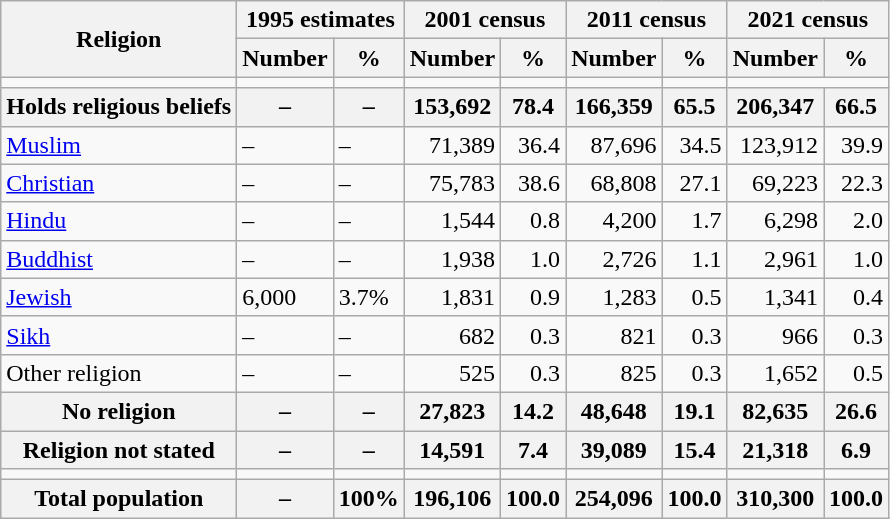<table class="wikitable sortable mw-collapsible">
<tr>
<th rowspan="2">Religion</th>
<th colspan="2">1995 estimates</th>
<th colspan="2">2001 census</th>
<th colspan="2">2011 census</th>
<th colspan="2">2021 census</th>
</tr>
<tr>
<th>Number</th>
<th>%</th>
<th>Number</th>
<th>%</th>
<th>Number</th>
<th>%</th>
<th>Number</th>
<th>%</th>
</tr>
<tr>
<td></td>
<td></td>
<td></td>
<td></td>
<td></td>
<td></td>
<td></td>
</tr>
<tr>
<th>Holds religious beliefs</th>
<th>–</th>
<th>–</th>
<th>153,692</th>
<th>78.4</th>
<th>166,359</th>
<th>65.5</th>
<th>206,347</th>
<th>66.5</th>
</tr>
<tr>
<td><a href='#'>Muslim</a></td>
<td>–</td>
<td>–</td>
<td align="right">71,389</td>
<td align="right">36.4</td>
<td align="right">87,696</td>
<td align="right">34.5</td>
<td align="right">123,912</td>
<td align="right">39.9</td>
</tr>
<tr>
<td><a href='#'>Christian</a></td>
<td>–</td>
<td>–</td>
<td align="right">75,783</td>
<td align="right">38.6</td>
<td align="right">68,808</td>
<td align="right">27.1</td>
<td align="right">69,223</td>
<td align="right">22.3</td>
</tr>
<tr>
<td><a href='#'>Hindu</a></td>
<td>–</td>
<td>–</td>
<td align="right">1,544</td>
<td align="right">0.8</td>
<td align="right">4,200</td>
<td align="right">1.7</td>
<td align="right">6,298</td>
<td align="right">2.0</td>
</tr>
<tr>
<td><a href='#'>Buddhist</a></td>
<td>–</td>
<td>–</td>
<td align="right">1,938</td>
<td align="right">1.0</td>
<td align="right">2,726</td>
<td align="right">1.1</td>
<td align="right">2,961</td>
<td align="right">1.0</td>
</tr>
<tr>
<td><a href='#'>Jewish</a></td>
<td>6,000</td>
<td>3.7%</td>
<td align="right">1,831</td>
<td align="right">0.9</td>
<td align="right">1,283</td>
<td align="right">0.5</td>
<td align="right">1,341</td>
<td align="right">0.4</td>
</tr>
<tr>
<td><a href='#'>Sikh</a></td>
<td>–</td>
<td>–</td>
<td align="right">682</td>
<td align="right">0.3</td>
<td align="right">821</td>
<td align="right">0.3</td>
<td align="right">966</td>
<td align="right">0.3</td>
</tr>
<tr>
<td>Other religion</td>
<td>–</td>
<td>–</td>
<td align="right">525</td>
<td align="right">0.3</td>
<td align="right">825</td>
<td align="right">0.3</td>
<td align="right">1,652</td>
<td align="right">0.5</td>
</tr>
<tr>
<th>No religion</th>
<th>–</th>
<th>–</th>
<th align="right">27,823</th>
<th align="right">14.2</th>
<th align="right">48,648</th>
<th align="right">19.1</th>
<th align="right">82,635</th>
<th align="right">26.6</th>
</tr>
<tr>
<th>Religion not stated</th>
<th>–</th>
<th>–</th>
<th align="right">14,591</th>
<th align="right">7.4</th>
<th align="right">39,089</th>
<th align="right">15.4</th>
<th align="right">21,318</th>
<th align="right">6.9</th>
</tr>
<tr>
<td></td>
<td></td>
<td></td>
<td></td>
<td></td>
<td></td>
<td></td>
<td></td>
</tr>
<tr>
<th>Total population</th>
<th>–</th>
<th>100%</th>
<th align="right">196,106</th>
<th align="right">100.0</th>
<th align="right">254,096</th>
<th align="right">100.0</th>
<th align="right">310,300</th>
<th align="right">100.0</th>
</tr>
</table>
